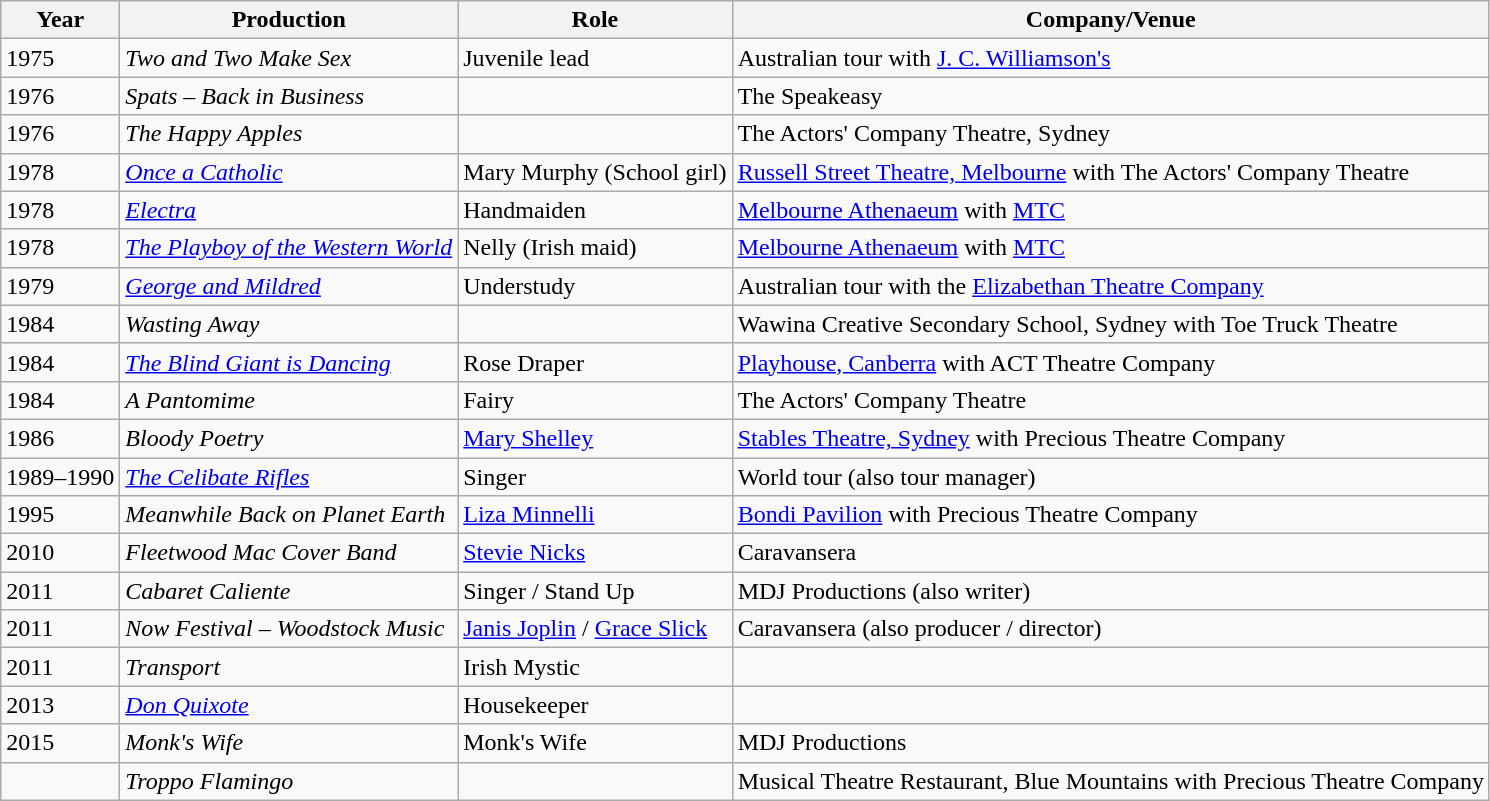<table class="wikitable">
<tr>
<th>Year</th>
<th>Production</th>
<th>Role</th>
<th>Company/Venue</th>
</tr>
<tr>
<td>1975</td>
<td><em>Two and Two Make Sex</em></td>
<td>Juvenile lead</td>
<td>Australian tour with <a href='#'>J. C. Williamson's</a></td>
</tr>
<tr>
<td>1976</td>
<td><em>Spats – Back in Business</em></td>
<td></td>
<td>The Speakeasy</td>
</tr>
<tr>
<td>1976</td>
<td><em>The Happy Apples</em></td>
<td></td>
<td>The Actors' Company Theatre, Sydney</td>
</tr>
<tr>
<td>1978</td>
<td><em><a href='#'>Once a Catholic</a></em></td>
<td>Mary Murphy (School girl)</td>
<td><a href='#'>Russell Street Theatre, Melbourne</a> with The Actors' Company Theatre</td>
</tr>
<tr>
<td>1978</td>
<td><em><a href='#'>Electra</a></em></td>
<td>Handmaiden</td>
<td><a href='#'>Melbourne Athenaeum</a> with <a href='#'>MTC</a></td>
</tr>
<tr>
<td>1978</td>
<td><em><a href='#'>The Playboy of the Western World</a></em></td>
<td>Nelly (Irish maid)</td>
<td><a href='#'>Melbourne Athenaeum</a> with <a href='#'>MTC</a></td>
</tr>
<tr>
<td>1979</td>
<td><em><a href='#'>George and Mildred</a></em></td>
<td>Understudy</td>
<td>Australian tour with the <a href='#'>Elizabethan Theatre Company</a></td>
</tr>
<tr>
<td>1984</td>
<td><em>Wasting Away</em></td>
<td></td>
<td>Wawina Creative Secondary School, Sydney with Toe Truck Theatre</td>
</tr>
<tr>
<td>1984</td>
<td><em><a href='#'>The Blind Giant is Dancing</a></em></td>
<td>Rose Draper</td>
<td><a href='#'>Playhouse, Canberra</a> with ACT Theatre Company</td>
</tr>
<tr>
<td>1984</td>
<td><em>A Pantomime</em></td>
<td>Fairy</td>
<td>The Actors' Company Theatre</td>
</tr>
<tr>
<td>1986</td>
<td><em>Bloody Poetry</em></td>
<td><a href='#'>Mary Shelley</a></td>
<td><a href='#'>Stables Theatre, Sydney</a> with Precious Theatre Company</td>
</tr>
<tr>
<td>1989–1990</td>
<td><em><a href='#'>The Celibate Rifles</a></em></td>
<td>Singer</td>
<td>World tour (also tour manager)</td>
</tr>
<tr>
<td>1995</td>
<td><em>Meanwhile Back on Planet Earth</em></td>
<td><a href='#'>Liza Minnelli</a></td>
<td><a href='#'>Bondi Pavilion</a> with Precious Theatre Company</td>
</tr>
<tr>
<td>2010</td>
<td><em>Fleetwood Mac Cover Band</em></td>
<td><a href='#'>Stevie Nicks</a></td>
<td>Caravansera</td>
</tr>
<tr>
<td>2011</td>
<td><em>Cabaret Caliente</em></td>
<td>Singer / Stand Up</td>
<td>MDJ Productions (also writer)</td>
</tr>
<tr>
<td>2011</td>
<td><em>Now Festival – Woodstock Music</em></td>
<td><a href='#'>Janis Joplin</a> / <a href='#'>Grace Slick</a></td>
<td>Caravansera (also producer / director)</td>
</tr>
<tr>
<td>2011</td>
<td><em>Transport</em></td>
<td>Irish Mystic</td>
<td></td>
</tr>
<tr>
<td>2013</td>
<td><em><a href='#'>Don Quixote</a></em></td>
<td>Housekeeper</td>
<td></td>
</tr>
<tr>
<td>2015</td>
<td><em>Monk's Wife</em></td>
<td>Monk's Wife</td>
<td>MDJ Productions</td>
</tr>
<tr>
<td></td>
<td><em>Troppo Flamingo</em></td>
<td></td>
<td>Musical Theatre Restaurant, Blue Mountains with Precious Theatre Company</td>
</tr>
</table>
